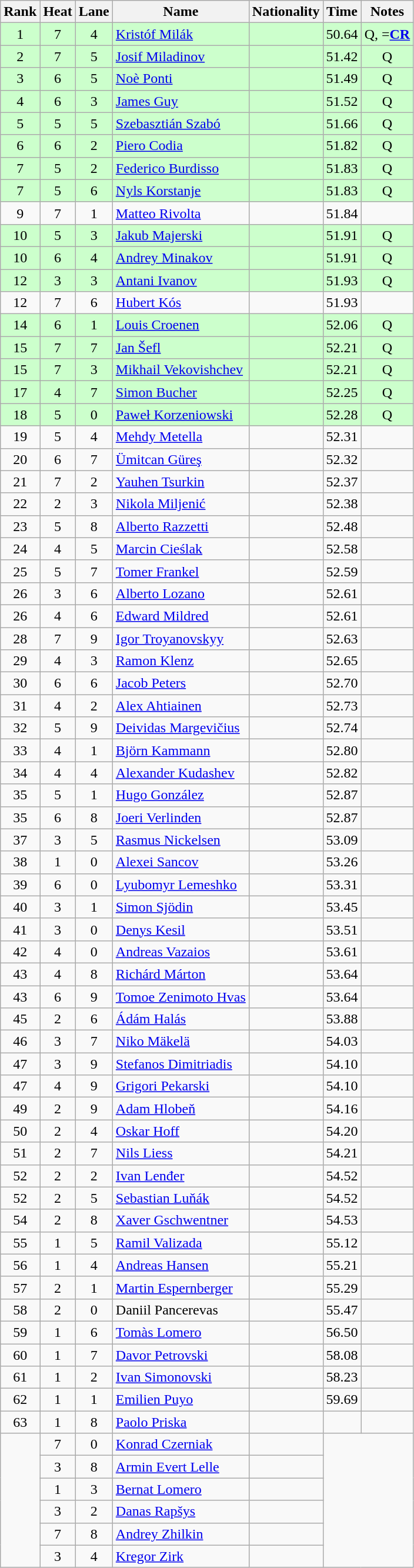<table class="wikitable sortable" style="text-align:center">
<tr>
<th>Rank</th>
<th>Heat</th>
<th>Lane</th>
<th>Name</th>
<th>Nationality</th>
<th>Time</th>
<th>Notes</th>
</tr>
<tr bgcolor=ccffcc>
<td>1</td>
<td>7</td>
<td>4</td>
<td align=left><a href='#'>Kristóf Milák</a></td>
<td align=left></td>
<td>50.64</td>
<td>Q, =<strong><a href='#'>CR</a></strong></td>
</tr>
<tr bgcolor=ccffcc>
<td>2</td>
<td>7</td>
<td>5</td>
<td align=left><a href='#'>Josif Miladinov</a></td>
<td align=left></td>
<td>51.42</td>
<td>Q</td>
</tr>
<tr bgcolor=ccffcc>
<td>3</td>
<td>6</td>
<td>5</td>
<td align=left><a href='#'>Noè Ponti</a></td>
<td align=left></td>
<td>51.49</td>
<td>Q</td>
</tr>
<tr bgcolor=ccffcc>
<td>4</td>
<td>6</td>
<td>3</td>
<td align=left><a href='#'>James Guy</a></td>
<td align=left></td>
<td>51.52</td>
<td>Q</td>
</tr>
<tr bgcolor=ccffcc>
<td>5</td>
<td>5</td>
<td>5</td>
<td align=left><a href='#'>Szebasztián Szabó</a></td>
<td align=left></td>
<td>51.66</td>
<td>Q</td>
</tr>
<tr bgcolor=ccffcc>
<td>6</td>
<td>6</td>
<td>2</td>
<td align=left><a href='#'>Piero Codia</a></td>
<td align=left></td>
<td>51.82</td>
<td>Q</td>
</tr>
<tr bgcolor=ccffcc>
<td>7</td>
<td>5</td>
<td>2</td>
<td align=left><a href='#'>Federico Burdisso</a></td>
<td align=left></td>
<td>51.83</td>
<td>Q</td>
</tr>
<tr bgcolor=ccffcc>
<td>7</td>
<td>5</td>
<td>6</td>
<td align=left><a href='#'>Nyls Korstanje</a></td>
<td align=left></td>
<td>51.83</td>
<td>Q</td>
</tr>
<tr>
<td>9</td>
<td>7</td>
<td>1</td>
<td align=left><a href='#'>Matteo Rivolta</a></td>
<td align=left></td>
<td>51.84</td>
<td></td>
</tr>
<tr bgcolor=ccffcc>
<td>10</td>
<td>5</td>
<td>3</td>
<td align=left><a href='#'>Jakub Majerski</a></td>
<td align=left></td>
<td>51.91</td>
<td>Q</td>
</tr>
<tr bgcolor=ccffcc>
<td>10</td>
<td>6</td>
<td>4</td>
<td align=left><a href='#'>Andrey Minakov</a></td>
<td align=left></td>
<td>51.91</td>
<td>Q</td>
</tr>
<tr bgcolor=ccffcc>
<td>12</td>
<td>3</td>
<td>3</td>
<td align=left><a href='#'>Antani Ivanov</a></td>
<td align=left></td>
<td>51.93</td>
<td>Q</td>
</tr>
<tr>
<td>12</td>
<td>7</td>
<td>6</td>
<td align=left><a href='#'>Hubert Kós</a></td>
<td align=left></td>
<td>51.93</td>
<td></td>
</tr>
<tr bgcolor=ccffcc>
<td>14</td>
<td>6</td>
<td>1</td>
<td align=left><a href='#'>Louis Croenen</a></td>
<td align=left></td>
<td>52.06</td>
<td>Q</td>
</tr>
<tr bgcolor=ccffcc>
<td>15</td>
<td>7</td>
<td>7</td>
<td align=left><a href='#'>Jan Šefl</a></td>
<td align=left></td>
<td>52.21</td>
<td>Q</td>
</tr>
<tr bgcolor=ccffcc>
<td>15</td>
<td>7</td>
<td>3</td>
<td align=left><a href='#'>Mikhail Vekovishchev</a></td>
<td align=left></td>
<td>52.21</td>
<td>Q</td>
</tr>
<tr bgcolor=ccffcc>
<td>17</td>
<td>4</td>
<td>7</td>
<td align=left><a href='#'>Simon Bucher</a></td>
<td align=left></td>
<td>52.25</td>
<td>Q</td>
</tr>
<tr bgcolor=ccffcc>
<td>18</td>
<td>5</td>
<td>0</td>
<td align=left><a href='#'>Paweł Korzeniowski</a></td>
<td align=left></td>
<td>52.28</td>
<td>Q</td>
</tr>
<tr>
<td>19</td>
<td>5</td>
<td>4</td>
<td align=left><a href='#'>Mehdy Metella</a></td>
<td align=left></td>
<td>52.31</td>
<td></td>
</tr>
<tr>
<td>20</td>
<td>6</td>
<td>7</td>
<td align=left><a href='#'>Ümitcan Güreş</a></td>
<td align=left></td>
<td>52.32</td>
<td></td>
</tr>
<tr>
<td>21</td>
<td>7</td>
<td>2</td>
<td align=left><a href='#'>Yauhen Tsurkin</a></td>
<td align=left></td>
<td>52.37</td>
<td></td>
</tr>
<tr>
<td>22</td>
<td>2</td>
<td>3</td>
<td align=left><a href='#'>Nikola Miljenić</a></td>
<td align=left></td>
<td>52.38</td>
<td></td>
</tr>
<tr>
<td>23</td>
<td>5</td>
<td>8</td>
<td align=left><a href='#'>Alberto Razzetti</a></td>
<td align=left></td>
<td>52.48</td>
<td></td>
</tr>
<tr>
<td>24</td>
<td>4</td>
<td>5</td>
<td align=left><a href='#'>Marcin Cieślak</a></td>
<td align=left></td>
<td>52.58</td>
<td></td>
</tr>
<tr>
<td>25</td>
<td>5</td>
<td>7</td>
<td align=left><a href='#'>Tomer Frankel</a></td>
<td align=left></td>
<td>52.59</td>
<td></td>
</tr>
<tr>
<td>26</td>
<td>3</td>
<td>6</td>
<td align=left><a href='#'>Alberto Lozano</a></td>
<td align=left></td>
<td>52.61</td>
<td></td>
</tr>
<tr>
<td>26</td>
<td>4</td>
<td>6</td>
<td align=left><a href='#'>Edward Mildred</a></td>
<td align=left></td>
<td>52.61</td>
<td></td>
</tr>
<tr>
<td>28</td>
<td>7</td>
<td>9</td>
<td align=left><a href='#'>Igor Troyanovskyy</a></td>
<td align=left></td>
<td>52.63</td>
<td></td>
</tr>
<tr>
<td>29</td>
<td>4</td>
<td>3</td>
<td align=left><a href='#'>Ramon Klenz</a></td>
<td align=left></td>
<td>52.65</td>
<td></td>
</tr>
<tr>
<td>30</td>
<td>6</td>
<td>6</td>
<td align=left><a href='#'>Jacob Peters</a></td>
<td align=left></td>
<td>52.70</td>
<td></td>
</tr>
<tr>
<td>31</td>
<td>4</td>
<td>2</td>
<td align=left><a href='#'>Alex Ahtiainen</a></td>
<td align=left></td>
<td>52.73</td>
<td></td>
</tr>
<tr>
<td>32</td>
<td>5</td>
<td>9</td>
<td align=left><a href='#'>Deividas Margevičius</a></td>
<td align=left></td>
<td>52.74</td>
<td></td>
</tr>
<tr>
<td>33</td>
<td>4</td>
<td>1</td>
<td align=left><a href='#'>Björn Kammann</a></td>
<td align=left></td>
<td>52.80</td>
<td></td>
</tr>
<tr>
<td>34</td>
<td>4</td>
<td>4</td>
<td align=left><a href='#'>Alexander Kudashev</a></td>
<td align=left></td>
<td>52.82</td>
<td></td>
</tr>
<tr>
<td>35</td>
<td>5</td>
<td>1</td>
<td align=left><a href='#'>Hugo González</a></td>
<td align=left></td>
<td>52.87</td>
<td></td>
</tr>
<tr>
<td>35</td>
<td>6</td>
<td>8</td>
<td align=left><a href='#'>Joeri Verlinden</a></td>
<td align=left></td>
<td>52.87</td>
<td></td>
</tr>
<tr>
<td>37</td>
<td>3</td>
<td>5</td>
<td align=left><a href='#'>Rasmus Nickelsen</a></td>
<td align=left></td>
<td>53.09</td>
<td></td>
</tr>
<tr>
<td>38</td>
<td>1</td>
<td>0</td>
<td align=left><a href='#'>Alexei Sancov</a></td>
<td align=left></td>
<td>53.26</td>
<td></td>
</tr>
<tr>
<td>39</td>
<td>6</td>
<td>0</td>
<td align=left><a href='#'>Lyubomyr Lemeshko</a></td>
<td align=left></td>
<td>53.31</td>
<td></td>
</tr>
<tr>
<td>40</td>
<td>3</td>
<td>1</td>
<td align=left><a href='#'>Simon Sjödin</a></td>
<td align=left></td>
<td>53.45</td>
<td></td>
</tr>
<tr>
<td>41</td>
<td>3</td>
<td>0</td>
<td align=left><a href='#'>Denys Kesil</a></td>
<td align=left></td>
<td>53.51</td>
<td></td>
</tr>
<tr>
<td>42</td>
<td>4</td>
<td>0</td>
<td align=left><a href='#'>Andreas Vazaios</a></td>
<td align=left></td>
<td>53.61</td>
<td></td>
</tr>
<tr>
<td>43</td>
<td>4</td>
<td>8</td>
<td align=left><a href='#'>Richárd Márton</a></td>
<td align=left></td>
<td>53.64</td>
<td></td>
</tr>
<tr>
<td>43</td>
<td>6</td>
<td>9</td>
<td align=left><a href='#'>Tomoe Zenimoto Hvas</a></td>
<td align=left></td>
<td>53.64</td>
<td></td>
</tr>
<tr>
<td>45</td>
<td>2</td>
<td>6</td>
<td align=left><a href='#'>Ádám Halás</a></td>
<td align=left></td>
<td>53.88</td>
<td></td>
</tr>
<tr>
<td>46</td>
<td>3</td>
<td>7</td>
<td align=left><a href='#'>Niko Mäkelä</a></td>
<td align=left></td>
<td>54.03</td>
<td></td>
</tr>
<tr>
<td>47</td>
<td>3</td>
<td>9</td>
<td align=left><a href='#'>Stefanos Dimitriadis</a></td>
<td align=left></td>
<td>54.10</td>
<td></td>
</tr>
<tr>
<td>47</td>
<td>4</td>
<td>9</td>
<td align=left><a href='#'>Grigori Pekarski</a></td>
<td align=left></td>
<td>54.10</td>
<td></td>
</tr>
<tr>
<td>49</td>
<td>2</td>
<td>9</td>
<td align=left><a href='#'>Adam Hlobeň</a></td>
<td align=left></td>
<td>54.16</td>
<td></td>
</tr>
<tr>
<td>50</td>
<td>2</td>
<td>4</td>
<td align=left><a href='#'>Oskar Hoff</a></td>
<td align=left></td>
<td>54.20</td>
<td></td>
</tr>
<tr>
<td>51</td>
<td>2</td>
<td>7</td>
<td align=left><a href='#'>Nils Liess</a></td>
<td align=left></td>
<td>54.21</td>
<td></td>
</tr>
<tr>
<td>52</td>
<td>2</td>
<td>2</td>
<td align=left><a href='#'>Ivan Lenđer</a></td>
<td align=left></td>
<td>54.52</td>
<td></td>
</tr>
<tr>
<td>52</td>
<td>2</td>
<td>5</td>
<td align=left><a href='#'>Sebastian Luňák</a></td>
<td align=left></td>
<td>54.52</td>
<td></td>
</tr>
<tr>
<td>54</td>
<td>2</td>
<td>8</td>
<td align=left><a href='#'>Xaver Gschwentner</a></td>
<td align=left></td>
<td>54.53</td>
<td></td>
</tr>
<tr>
<td>55</td>
<td>1</td>
<td>5</td>
<td align=left><a href='#'>Ramil Valizada</a></td>
<td align=left></td>
<td>55.12</td>
<td></td>
</tr>
<tr>
<td>56</td>
<td>1</td>
<td>4</td>
<td align=left><a href='#'>Andreas Hansen</a></td>
<td align=left></td>
<td>55.21</td>
<td></td>
</tr>
<tr>
<td>57</td>
<td>2</td>
<td>1</td>
<td align=left><a href='#'>Martin Espernberger</a></td>
<td align=left></td>
<td>55.29</td>
<td></td>
</tr>
<tr>
<td>58</td>
<td>2</td>
<td>0</td>
<td align=left>Daniil Pancerevas</td>
<td align=left></td>
<td>55.47</td>
<td></td>
</tr>
<tr>
<td>59</td>
<td>1</td>
<td>6</td>
<td align=left><a href='#'>Tomàs Lomero</a></td>
<td align=left></td>
<td>56.50</td>
<td></td>
</tr>
<tr>
<td>60</td>
<td>1</td>
<td>7</td>
<td align=left><a href='#'>Davor Petrovski</a></td>
<td align=left></td>
<td>58.08</td>
<td></td>
</tr>
<tr>
<td>61</td>
<td>1</td>
<td>2</td>
<td align=left><a href='#'>Ivan Simonovski</a></td>
<td align=left></td>
<td>58.23</td>
<td></td>
</tr>
<tr>
<td>62</td>
<td>1</td>
<td>1</td>
<td align=left><a href='#'>Emilien Puyo</a></td>
<td align=left></td>
<td>59.69</td>
<td></td>
</tr>
<tr>
<td>63</td>
<td>1</td>
<td>8</td>
<td align=left><a href='#'>Paolo Priska</a></td>
<td align=left></td>
<td></td>
<td></td>
</tr>
<tr>
<td rowspan=6></td>
<td>7</td>
<td>0</td>
<td align=left><a href='#'>Konrad Czerniak</a></td>
<td align=left></td>
<td colspan=2 rowspan=6></td>
</tr>
<tr>
<td>3</td>
<td>8</td>
<td align=left><a href='#'>Armin Evert Lelle</a></td>
<td align=left></td>
</tr>
<tr>
<td>1</td>
<td>3</td>
<td align=left><a href='#'>Bernat Lomero</a></td>
<td align=left></td>
</tr>
<tr>
<td>3</td>
<td>2</td>
<td align=left><a href='#'>Danas Rapšys</a></td>
<td align=left></td>
</tr>
<tr>
<td>7</td>
<td>8</td>
<td align=left><a href='#'>Andrey Zhilkin</a></td>
<td align=left></td>
</tr>
<tr>
<td>3</td>
<td>4</td>
<td align=left><a href='#'>Kregor Zirk</a></td>
<td align=left></td>
</tr>
</table>
